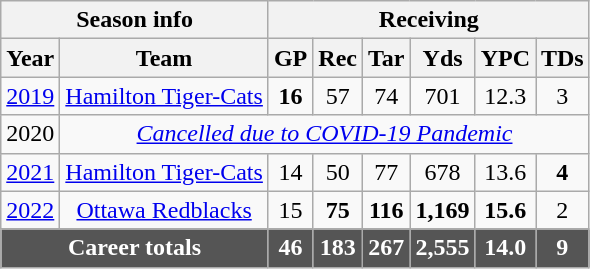<table class="wikitable" style="text-align:center;">
<tr>
<th colspan=2>Season info</th>
<th colspan="6">Receiving</th>
</tr>
<tr>
<th>Year</th>
<th>Team</th>
<th>GP</th>
<th>Rec</th>
<th>Tar</th>
<th>Yds</th>
<th>YPC</th>
<th>TDs</th>
</tr>
<tr>
<td><a href='#'>2019</a></td>
<td><a href='#'>Hamilton Tiger-Cats</a></td>
<td><strong>16</strong></td>
<td>57</td>
<td>74</td>
<td>701</td>
<td>12.3</td>
<td>3</td>
</tr>
<tr>
<td>2020</td>
<td colspan="7"><em><a href='#'>Cancelled due to COVID-19 Pandemic</a></em></td>
</tr>
<tr>
<td><a href='#'>2021</a></td>
<td><a href='#'>Hamilton Tiger-Cats</a></td>
<td>14</td>
<td>50</td>
<td>77</td>
<td>678</td>
<td>13.6</td>
<td><strong>4</strong></td>
</tr>
<tr>
<td><a href='#'>2022</a></td>
<td><a href='#'>Ottawa Redblacks</a></td>
<td>15</td>
<td><strong>75</strong></td>
<td><strong>116</strong></td>
<td><strong>1,169</strong></td>
<td><strong>15.6</strong></td>
<td>2</td>
</tr>
<tr style="background:#555; font-weight:bold; color:white;">
<td colspan="2">Career totals</td>
<td>46</td>
<td>183</td>
<td>267</td>
<td>2,555</td>
<td>14.0</td>
<td>9</td>
</tr>
</table>
